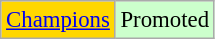<table class="wikitable" style="font-size: 95%">
<tr>
<td bgcolor="#FFD700"><a href='#'>Champions</a></td>
<td bgcolor="#CCFFCC">Promoted</td>
</tr>
</table>
